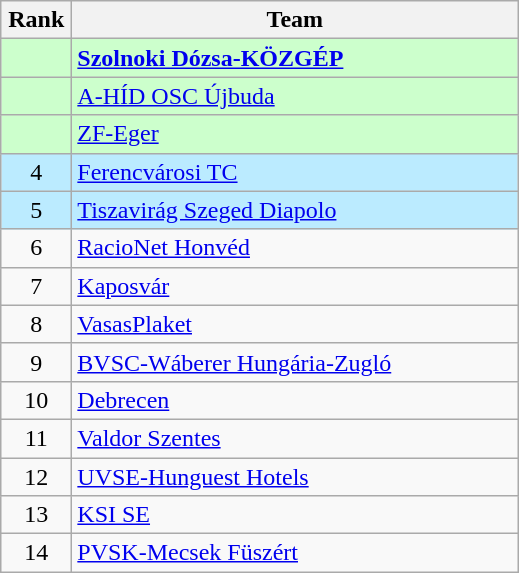<table class="wikitable">
<tr>
<th width=40>Rank</th>
<th width=290>Team</th>
</tr>
<tr bgcolor=#ccffcc>
<td align="center"></td>
<td align="left"> <strong><a href='#'>Szolnoki Dózsa-KÖZGÉP</a></strong></td>
</tr>
<tr bgcolor=#ccffcc>
<td align="center"></td>
<td align="left"> <a href='#'>A-HÍD OSC Újbuda</a></td>
</tr>
<tr bgcolor=#ccffcc>
<td align="center"></td>
<td align="left"> <a href='#'>ZF-Eger</a></td>
</tr>
<tr bgcolor=#bbebff>
<td align="center">4</td>
<td align="left"> <a href='#'>Ferencvárosi TC</a></td>
</tr>
<tr bgcolor=#bbebff>
<td align="center">5</td>
<td align="left"> <a href='#'>Tiszavirág Szeged Diapolo</a></td>
</tr>
<tr>
<td align="center">6</td>
<td align="left"> <a href='#'>RacioNet Honvéd</a></td>
</tr>
<tr>
<td align="center">7</td>
<td align="left"> <a href='#'>Kaposvár</a></td>
</tr>
<tr>
<td align="center">8</td>
<td align="left"> <a href='#'>VasasPlaket</a></td>
</tr>
<tr>
<td align="center">9</td>
<td align="left"> <a href='#'>BVSC-Wáberer Hungária-Zugló</a></td>
</tr>
<tr>
<td align="center">10</td>
<td align="left"> <a href='#'>Debrecen</a></td>
</tr>
<tr>
<td align="center">11</td>
<td align="left"> <a href='#'>Valdor Szentes</a></td>
</tr>
<tr>
<td align="center">12</td>
<td align="left"> <a href='#'>UVSE-Hunguest Hotels</a></td>
</tr>
<tr>
<td align="center">13</td>
<td align="left"> <a href='#'>KSI SE</a></td>
</tr>
<tr>
<td align="center">14</td>
<td align="left"> <a href='#'>PVSK-Mecsek Füszért</a></td>
</tr>
</table>
